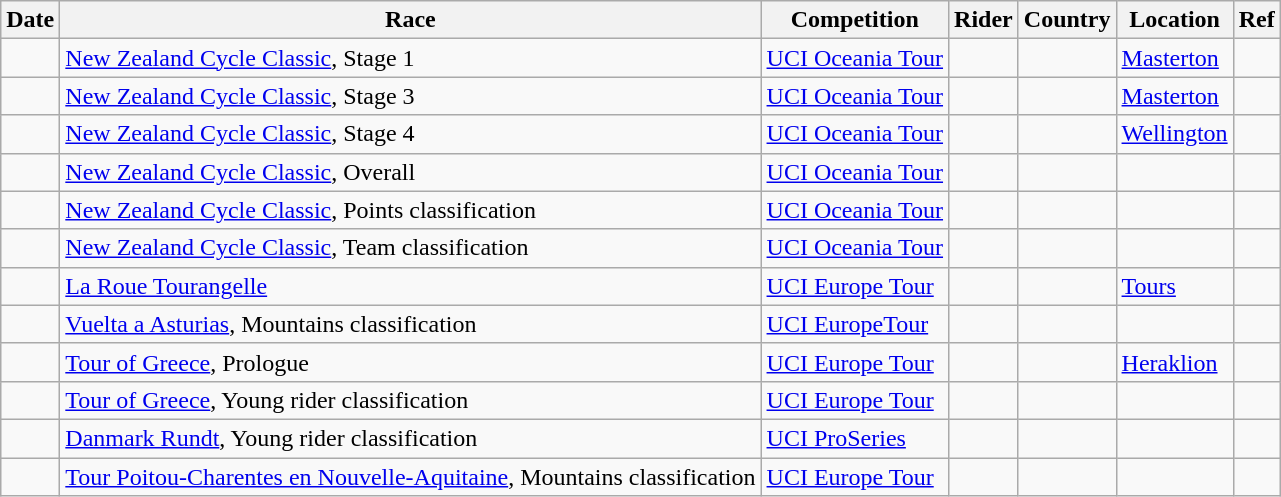<table class="wikitable sortable">
<tr>
<th>Date</th>
<th>Race</th>
<th>Competition</th>
<th>Rider</th>
<th>Country</th>
<th>Location</th>
<th>Ref</th>
</tr>
<tr>
<td></td>
<td><a href='#'>New Zealand Cycle Classic</a>, Stage 1</td>
<td><a href='#'>UCI Oceania Tour</a></td>
<td></td>
<td></td>
<td><a href='#'>Masterton</a></td>
<td align="center"></td>
</tr>
<tr>
<td></td>
<td><a href='#'>New Zealand Cycle Classic</a>, Stage 3</td>
<td><a href='#'>UCI Oceania Tour</a></td>
<td></td>
<td></td>
<td><a href='#'>Masterton</a></td>
<td align="center"></td>
</tr>
<tr>
<td></td>
<td><a href='#'>New Zealand Cycle Classic</a>, Stage 4</td>
<td><a href='#'>UCI Oceania Tour</a></td>
<td></td>
<td></td>
<td><a href='#'>Wellington</a></td>
<td align="center"></td>
</tr>
<tr>
<td></td>
<td><a href='#'>New Zealand Cycle Classic</a>, Overall</td>
<td><a href='#'>UCI Oceania Tour</a></td>
<td></td>
<td></td>
<td></td>
<td align="center"></td>
</tr>
<tr>
<td></td>
<td><a href='#'>New Zealand Cycle Classic</a>, Points classification</td>
<td><a href='#'>UCI Oceania Tour</a></td>
<td></td>
<td></td>
<td></td>
<td align="center"></td>
</tr>
<tr>
<td></td>
<td><a href='#'>New Zealand Cycle Classic</a>, Team classification</td>
<td><a href='#'>UCI Oceania Tour</a></td>
<td align="center"></td>
<td></td>
<td></td>
<td align="center"></td>
</tr>
<tr>
<td></td>
<td><a href='#'>La Roue Tourangelle</a></td>
<td><a href='#'>UCI Europe Tour</a></td>
<td></td>
<td></td>
<td><a href='#'>Tours</a></td>
<td align="center"></td>
</tr>
<tr>
<td></td>
<td><a href='#'>Vuelta a Asturias</a>, Mountains classification</td>
<td><a href='#'>UCI EuropeTour</a></td>
<td></td>
<td></td>
<td></td>
<td align="center"></td>
</tr>
<tr>
<td></td>
<td><a href='#'>Tour of Greece</a>, Prologue</td>
<td><a href='#'>UCI Europe Tour</a></td>
<td></td>
<td></td>
<td><a href='#'>Heraklion</a></td>
<td align="center"></td>
</tr>
<tr>
<td></td>
<td><a href='#'>Tour of Greece</a>, Young rider classification</td>
<td><a href='#'>UCI Europe Tour</a></td>
<td></td>
<td></td>
<td></td>
<td align="center"></td>
</tr>
<tr>
<td></td>
<td><a href='#'>Danmark Rundt</a>, Young rider classification</td>
<td><a href='#'>UCI ProSeries</a></td>
<td></td>
<td></td>
<td></td>
<td align="center"></td>
</tr>
<tr>
<td></td>
<td><a href='#'>Tour Poitou-Charentes en Nouvelle-Aquitaine</a>, Mountains classification</td>
<td><a href='#'>UCI Europe Tour</a></td>
<td></td>
<td></td>
<td></td>
<td align="center"></td>
</tr>
</table>
